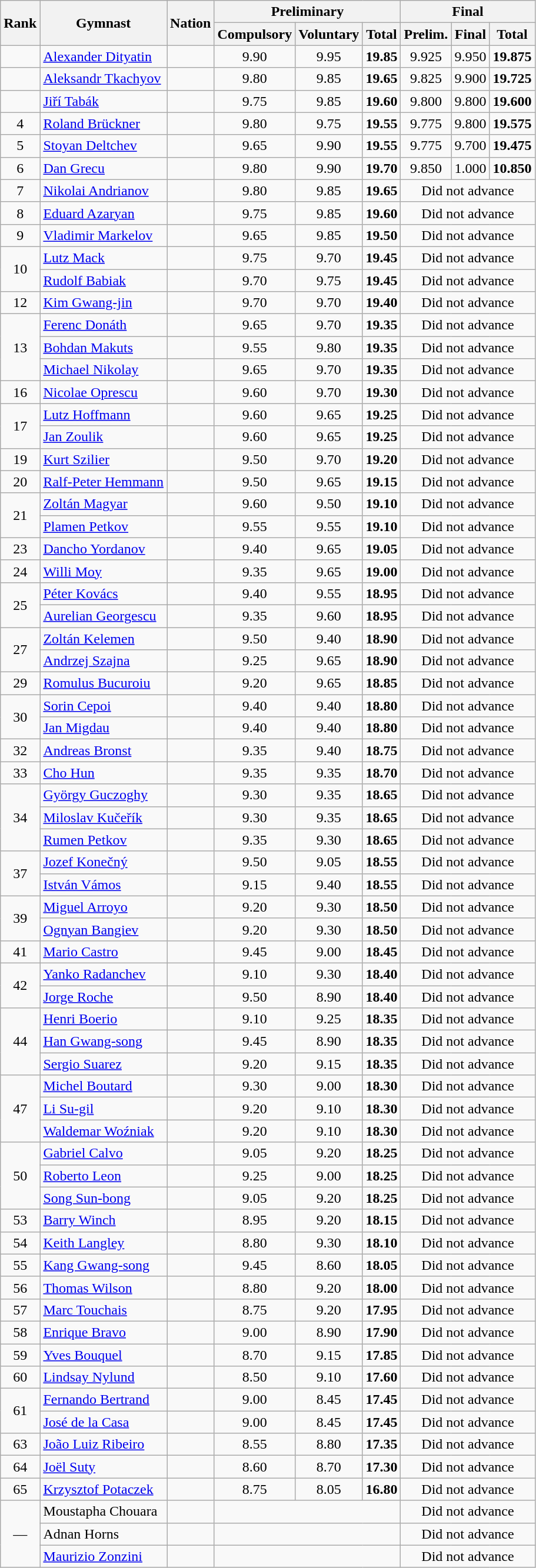<table class="wikitable sortable" style="text-align:center">
<tr>
<th rowspan=2>Rank</th>
<th rowspan=2>Gymnast</th>
<th rowspan=2>Nation</th>
<th colspan=3>Preliminary</th>
<th colspan=3>Final</th>
</tr>
<tr>
<th>Compulsory</th>
<th>Voluntary</th>
<th>Total</th>
<th> Prelim.</th>
<th>Final</th>
<th>Total</th>
</tr>
<tr>
<td></td>
<td align=left data-sort-value=Dityatin><a href='#'>Alexander Dityatin</a></td>
<td align=left></td>
<td>9.90</td>
<td>9.95</td>
<td><strong>19.85</strong></td>
<td>9.925</td>
<td>9.950</td>
<td><strong>19.875</strong></td>
</tr>
<tr>
<td></td>
<td align=left data-sort-value=Tkachyov><a href='#'>Aleksandr Tkachyov</a></td>
<td align=left></td>
<td>9.80</td>
<td>9.85</td>
<td><strong>19.65</strong></td>
<td>9.825</td>
<td>9.900</td>
<td><strong>19.725</strong></td>
</tr>
<tr>
<td></td>
<td align=left data-sort-value=Tabák><a href='#'>Jiří Tabák</a></td>
<td align=left></td>
<td>9.75</td>
<td>9.85</td>
<td><strong>19.60</strong></td>
<td>9.800</td>
<td>9.800</td>
<td><strong>19.600</strong></td>
</tr>
<tr>
<td>4</td>
<td align=left data-sort-value=Brückner><a href='#'>Roland Brückner</a></td>
<td align=left></td>
<td>9.80</td>
<td>9.75</td>
<td><strong>19.55</strong></td>
<td>9.775</td>
<td>9.800</td>
<td><strong>19.575</strong></td>
</tr>
<tr>
<td>5</td>
<td align=left data-sort-value=Deltchev><a href='#'>Stoyan Deltchev</a></td>
<td align=left></td>
<td>9.65</td>
<td>9.90</td>
<td><strong>19.55</strong></td>
<td>9.775</td>
<td>9.700</td>
<td><strong>19.475</strong></td>
</tr>
<tr>
<td>6</td>
<td align=left data-sort-value=Grecu><a href='#'>Dan Grecu</a></td>
<td align=left></td>
<td>9.80</td>
<td>9.90</td>
<td><strong>19.70</strong></td>
<td>9.850</td>
<td>1.000</td>
<td><strong>10.850</strong></td>
</tr>
<tr>
<td>7</td>
<td align=left data-sort-value=Andrianov><a href='#'>Nikolai Andrianov</a></td>
<td align=left></td>
<td>9.80</td>
<td>9.85</td>
<td><strong>19.65</strong></td>
<td colspan=3 data-sort-value=0.00>Did not advance</td>
</tr>
<tr>
<td>8</td>
<td align=left data-sort-value=Azaryan><a href='#'>Eduard Azaryan</a></td>
<td align=left></td>
<td>9.75</td>
<td>9.85</td>
<td><strong>19.60</strong></td>
<td colspan=3 data-sort-value=0.00>Did not advance</td>
</tr>
<tr>
<td>9</td>
<td align=left data-sort-value=Markelov><a href='#'>Vladimir Markelov</a></td>
<td align=left></td>
<td>9.65</td>
<td>9.85</td>
<td><strong>19.50</strong></td>
<td colspan=3 data-sort-value=0.00>Did not advance</td>
</tr>
<tr>
<td rowspan=2>10</td>
<td align=left data-sort-value=Mack><a href='#'>Lutz Mack</a></td>
<td align=left></td>
<td>9.75</td>
<td>9.70</td>
<td><strong>19.45</strong></td>
<td colspan=3 data-sort-value=0.00>Did not advance</td>
</tr>
<tr>
<td align=left data-sort-value=Babiak><a href='#'>Rudolf Babiak</a></td>
<td align=left></td>
<td>9.70</td>
<td>9.75</td>
<td><strong>19.45</strong></td>
<td colspan=3 data-sort-value=0.00>Did not advance</td>
</tr>
<tr>
<td>12</td>
<td align=left data-sort-value=Kim><a href='#'>Kim Gwang-jin</a></td>
<td align=left></td>
<td>9.70</td>
<td>9.70</td>
<td><strong>19.40</strong></td>
<td colspan=3 data-sort-value=0.00>Did not advance</td>
</tr>
<tr>
<td rowspan=3>13</td>
<td align=left data-sort-value=Donáth><a href='#'>Ferenc Donáth</a></td>
<td align=left></td>
<td>9.65</td>
<td>9.70</td>
<td><strong>19.35</strong></td>
<td colspan=3 data-sort-value=0.00>Did not advance</td>
</tr>
<tr>
<td align=left data-sort-value=Makuts><a href='#'>Bohdan Makuts</a></td>
<td align=left></td>
<td>9.55</td>
<td>9.80</td>
<td><strong>19.35</strong></td>
<td colspan=3 data-sort-value=0.00>Did not advance</td>
</tr>
<tr>
<td align=left data-sort-value=Nikolay><a href='#'>Michael Nikolay</a></td>
<td align=left></td>
<td>9.65</td>
<td>9.70</td>
<td><strong>19.35</strong></td>
<td colspan=3 data-sort-value=0.00>Did not advance</td>
</tr>
<tr>
<td>16</td>
<td align=left data-sort-value=Oprescu><a href='#'>Nicolae Oprescu</a></td>
<td align=left></td>
<td>9.60</td>
<td>9.70</td>
<td><strong>19.30</strong></td>
<td colspan=3 data-sort-value=0.00>Did not advance</td>
</tr>
<tr>
<td rowspan=2>17</td>
<td align=left data-sort-value=Hoffmann><a href='#'>Lutz Hoffmann</a></td>
<td align=left></td>
<td>9.60</td>
<td>9.65</td>
<td><strong>19.25</strong></td>
<td colspan=3 data-sort-value=0.00>Did not advance</td>
</tr>
<tr>
<td align=left data-sort-value=Zoulik><a href='#'>Jan Zoulik</a></td>
<td align=left></td>
<td>9.60</td>
<td>9.65</td>
<td><strong>19.25</strong></td>
<td colspan=3 data-sort-value=0.00>Did not advance</td>
</tr>
<tr>
<td>19</td>
<td align=left data-sort-value=Szilier><a href='#'>Kurt Szilier</a></td>
<td align=left></td>
<td>9.50</td>
<td>9.70</td>
<td><strong>19.20</strong></td>
<td colspan=3 data-sort-value=0.00>Did not advance</td>
</tr>
<tr>
<td>20</td>
<td align=left data-sort-value=Hemmann><a href='#'>Ralf-Peter Hemmann</a></td>
<td align=left></td>
<td>9.50</td>
<td>9.65</td>
<td><strong>19.15</strong></td>
<td colspan=3 data-sort-value=0.00>Did not advance</td>
</tr>
<tr>
<td rowspan=2>21</td>
<td align=left data-sort-value=Magyar><a href='#'>Zoltán Magyar</a></td>
<td align=left></td>
<td>9.60</td>
<td>9.50</td>
<td><strong>19.10</strong></td>
<td colspan=3 data-sort-value=0.00>Did not advance</td>
</tr>
<tr>
<td align=left data-sort-value=Petkov><a href='#'>Plamen Petkov</a></td>
<td align=left></td>
<td>9.55</td>
<td>9.55</td>
<td><strong>19.10</strong></td>
<td colspan=3 data-sort-value=0.00>Did not advance</td>
</tr>
<tr>
<td>23</td>
<td align=left data-sort-value=Yordanov><a href='#'>Dancho Yordanov</a></td>
<td align=left></td>
<td>9.40</td>
<td>9.65</td>
<td><strong>19.05</strong></td>
<td colspan=3 data-sort-value=0.00>Did not advance</td>
</tr>
<tr>
<td>24</td>
<td align=left data-sort-value=Moy><a href='#'>Willi Moy</a></td>
<td align=left></td>
<td>9.35</td>
<td>9.65</td>
<td><strong>19.00</strong></td>
<td colspan=3 data-sort-value=0.00>Did not advance</td>
</tr>
<tr>
<td rowspan=2>25</td>
<td align=left data-sort-value=Kovács><a href='#'>Péter Kovács</a></td>
<td align=left></td>
<td>9.40</td>
<td>9.55</td>
<td><strong>18.95</strong></td>
<td colspan=3 data-sort-value=0.00>Did not advance</td>
</tr>
<tr>
<td align=left data-sort-value=Georgescu><a href='#'>Aurelian Georgescu</a></td>
<td align=left></td>
<td>9.35</td>
<td>9.60</td>
<td><strong>18.95</strong></td>
<td colspan=3 data-sort-value=0.00>Did not advance</td>
</tr>
<tr>
<td rowspan=2>27</td>
<td align=left data-sort-value=Kelemen><a href='#'>Zoltán Kelemen</a></td>
<td align=left></td>
<td>9.50</td>
<td>9.40</td>
<td><strong>18.90</strong></td>
<td colspan=3 data-sort-value=0.00>Did not advance</td>
</tr>
<tr>
<td align=left data-sort-value=Szajna><a href='#'>Andrzej Szajna</a></td>
<td align=left></td>
<td>9.25</td>
<td>9.65</td>
<td><strong>18.90</strong></td>
<td colspan=3 data-sort-value=0.00>Did not advance</td>
</tr>
<tr>
<td>29</td>
<td align=left data-sort-value=Bucuroiu><a href='#'>Romulus Bucuroiu</a></td>
<td align=left></td>
<td>9.20</td>
<td>9.65</td>
<td><strong>18.85</strong></td>
<td colspan=3 data-sort-value=0.00>Did not advance</td>
</tr>
<tr>
<td rowspan=2>30</td>
<td align=left data-sort-value=Cepoi><a href='#'>Sorin Cepoi</a></td>
<td align=left></td>
<td>9.40</td>
<td>9.40</td>
<td><strong>18.80</strong></td>
<td colspan=3 data-sort-value=0.00>Did not advance</td>
</tr>
<tr>
<td align=left data-sort-value=Migdau><a href='#'>Jan Migdau</a></td>
<td align=left></td>
<td>9.40</td>
<td>9.40</td>
<td><strong>18.80</strong></td>
<td colspan=3 data-sort-value=0.00>Did not advance</td>
</tr>
<tr>
<td>32</td>
<td align=left data-sort-value=Bronst><a href='#'>Andreas Bronst</a></td>
<td align=left></td>
<td>9.35</td>
<td>9.40</td>
<td><strong>18.75</strong></td>
<td colspan=3 data-sort-value=0.00>Did not advance</td>
</tr>
<tr>
<td>33</td>
<td align=left data-sort-value=Cho><a href='#'>Cho Hun</a></td>
<td align=left></td>
<td>9.35</td>
<td>9.35</td>
<td><strong>18.70</strong></td>
<td colspan=3 data-sort-value=0.00>Did not advance</td>
</tr>
<tr>
<td rowspan=3>34</td>
<td align=left data-sort-value=Guczoghy><a href='#'>György Guczoghy</a></td>
<td align=left></td>
<td>9.30</td>
<td>9.35</td>
<td><strong>18.65</strong></td>
<td colspan=3 data-sort-value=0.00>Did not advance</td>
</tr>
<tr>
<td align=left data-sort-value=Kučeřík><a href='#'>Miloslav Kučeřík</a></td>
<td align=left></td>
<td>9.30</td>
<td>9.35</td>
<td><strong>18.65</strong></td>
<td colspan=3 data-sort-value=0.00>Did not advance</td>
</tr>
<tr>
<td align=left data-sort-value=Petkov><a href='#'>Rumen Petkov</a></td>
<td align=left></td>
<td>9.35</td>
<td>9.30</td>
<td><strong>18.65</strong></td>
<td colspan=3 data-sort-value=0.00>Did not advance</td>
</tr>
<tr>
<td rowspan=2>37</td>
<td align=left data-sort-value=Konečný><a href='#'>Jozef Konečný</a></td>
<td align=left></td>
<td>9.50</td>
<td>9.05</td>
<td><strong>18.55</strong></td>
<td colspan=3 data-sort-value=0.00>Did not advance</td>
</tr>
<tr>
<td align=left data-sort-value=Vámos><a href='#'>István Vámos</a></td>
<td align=left></td>
<td>9.15</td>
<td>9.40</td>
<td><strong>18.55</strong></td>
<td colspan=3 data-sort-value=0.00>Did not advance</td>
</tr>
<tr>
<td rowspan=2>39</td>
<td align=left data-sort-value=Arroyo><a href='#'>Miguel Arroyo</a></td>
<td align=left></td>
<td>9.20</td>
<td>9.30</td>
<td><strong>18.50</strong></td>
<td colspan=3 data-sort-value=0.00>Did not advance</td>
</tr>
<tr>
<td align=left data-sort-value=Bangiev><a href='#'>Ognyan Bangiev</a></td>
<td align=left></td>
<td>9.20</td>
<td>9.30</td>
<td><strong>18.50</strong></td>
<td colspan=3 data-sort-value=0.00>Did not advance</td>
</tr>
<tr>
<td>41</td>
<td align=left data-sort-value=Castro><a href='#'>Mario Castro</a></td>
<td align=left></td>
<td>9.45</td>
<td>9.00</td>
<td><strong>18.45</strong></td>
<td colspan=3 data-sort-value=0.00>Did not advance</td>
</tr>
<tr>
<td rowspan=2>42</td>
<td align=left data-sort-value=Radanchev><a href='#'>Yanko Radanchev</a></td>
<td align=left></td>
<td>9.10</td>
<td>9.30</td>
<td><strong>18.40</strong></td>
<td colspan=3 data-sort-value=0.00>Did not advance</td>
</tr>
<tr>
<td align=left data-sort-value=Roche><a href='#'>Jorge Roche</a></td>
<td align=left></td>
<td>9.50</td>
<td>8.90</td>
<td><strong>18.40</strong></td>
<td colspan=3 data-sort-value=0.00>Did not advance</td>
</tr>
<tr>
<td rowspan=3>44</td>
<td align=left data-sort-value=Boerio><a href='#'>Henri Boerio</a></td>
<td align=left></td>
<td>9.10</td>
<td>9.25</td>
<td><strong>18.35</strong></td>
<td colspan=3 data-sort-value=0.00>Did not advance</td>
</tr>
<tr>
<td align=left data-sort-value=Han><a href='#'>Han Gwang-song</a></td>
<td align=left></td>
<td>9.45</td>
<td>8.90</td>
<td><strong>18.35</strong></td>
<td colspan=3 data-sort-value=0.00>Did not advance</td>
</tr>
<tr>
<td align=left data-sort-value=Suarez><a href='#'>Sergio Suarez</a></td>
<td align=left></td>
<td>9.20</td>
<td>9.15</td>
<td><strong>18.35</strong></td>
<td colspan=3 data-sort-value=0.00>Did not advance</td>
</tr>
<tr>
<td rowspan=3>47</td>
<td align=left data-sort-value=Boutard><a href='#'>Michel Boutard</a></td>
<td align=left></td>
<td>9.30</td>
<td>9.00</td>
<td><strong>18.30</strong></td>
<td colspan=3 data-sort-value=0.00>Did not advance</td>
</tr>
<tr>
<td align=left data-sort-value=Li><a href='#'>Li Su-gil</a></td>
<td align=left></td>
<td>9.20</td>
<td>9.10</td>
<td><strong>18.30</strong></td>
<td colspan=3 data-sort-value=0.00>Did not advance</td>
</tr>
<tr>
<td align=left data-sort-value=Woźniak><a href='#'>Waldemar Woźniak</a></td>
<td align=left></td>
<td>9.20</td>
<td>9.10</td>
<td><strong>18.30</strong></td>
<td colspan=3 data-sort-value=0.00>Did not advance</td>
</tr>
<tr>
<td rowspan=3>50</td>
<td align=left data-sort-value=Calvo><a href='#'>Gabriel Calvo</a></td>
<td align=left></td>
<td>9.05</td>
<td>9.20</td>
<td><strong>18.25</strong></td>
<td colspan=3 data-sort-value=0.00>Did not advance</td>
</tr>
<tr>
<td align=left data-sort-value=Leon><a href='#'>Roberto Leon</a></td>
<td align=left></td>
<td>9.25</td>
<td>9.00</td>
<td><strong>18.25</strong></td>
<td colspan=3 data-sort-value=0.00>Did not advance</td>
</tr>
<tr>
<td align=left data-sort-value=Song><a href='#'>Song Sun-bong</a></td>
<td align=left></td>
<td>9.05</td>
<td>9.20</td>
<td><strong>18.25</strong></td>
<td colspan=3 data-sort-value=0.00>Did not advance</td>
</tr>
<tr>
<td>53</td>
<td align=left data-sort-value=Winch><a href='#'>Barry Winch</a></td>
<td align=left></td>
<td>8.95</td>
<td>9.20</td>
<td><strong>18.15</strong></td>
<td colspan=3 data-sort-value=0.00>Did not advance</td>
</tr>
<tr>
<td>54</td>
<td align=left data-sort-value=Langley><a href='#'>Keith Langley</a></td>
<td align=left></td>
<td>8.80</td>
<td>9.30</td>
<td><strong>18.10</strong></td>
<td colspan=3 data-sort-value=0.00>Did not advance</td>
</tr>
<tr>
<td>55</td>
<td align=left data-sort-value=Kang><a href='#'>Kang Gwang-song</a></td>
<td align=left></td>
<td>9.45</td>
<td>8.60</td>
<td><strong>18.05</strong></td>
<td colspan=3 data-sort-value=0.00>Did not advance</td>
</tr>
<tr>
<td>56</td>
<td align=left data-sort-value=Wilson><a href='#'>Thomas Wilson</a></td>
<td align=left></td>
<td>8.80</td>
<td>9.20</td>
<td><strong>18.00</strong></td>
<td colspan=3 data-sort-value=0.00>Did not advance</td>
</tr>
<tr>
<td>57</td>
<td align=left data-sort-value=Touchais><a href='#'>Marc Touchais</a></td>
<td align=left></td>
<td>8.75</td>
<td>9.20</td>
<td><strong>17.95</strong></td>
<td colspan=3 data-sort-value=0.00>Did not advance</td>
</tr>
<tr>
<td>58</td>
<td align=left data-sort-value=Bravo><a href='#'>Enrique Bravo</a></td>
<td align=left></td>
<td>9.00</td>
<td>8.90</td>
<td><strong>17.90</strong></td>
<td colspan=3 data-sort-value=0.00>Did not advance</td>
</tr>
<tr>
<td>59</td>
<td align=left data-sort-value=Bouquel><a href='#'>Yves Bouquel</a></td>
<td align=left></td>
<td>8.70</td>
<td>9.15</td>
<td><strong>17.85</strong></td>
<td colspan=3 data-sort-value=0.00>Did not advance</td>
</tr>
<tr>
<td>60</td>
<td align=left data-sort-value=Nylund><a href='#'>Lindsay Nylund</a></td>
<td align=left></td>
<td>8.50</td>
<td>9.10</td>
<td><strong>17.60</strong></td>
<td colspan=3 data-sort-value=0.00>Did not advance</td>
</tr>
<tr>
<td rowspan=2>61</td>
<td align=left data-sort-value=Bertrand><a href='#'>Fernando Bertrand</a></td>
<td align=left></td>
<td>9.00</td>
<td>8.45</td>
<td><strong>17.45</strong></td>
<td colspan=3 data-sort-value=0.00>Did not advance</td>
</tr>
<tr>
<td align=left data-sort-value=de la Casa><a href='#'>José de la Casa</a></td>
<td align=left></td>
<td>9.00</td>
<td>8.45</td>
<td><strong>17.45</strong></td>
<td colspan=3 data-sort-value=0.00>Did not advance</td>
</tr>
<tr>
<td>63</td>
<td align=left data-sort-value=Ribeiro><a href='#'>João Luiz Ribeiro</a></td>
<td align=left></td>
<td>8.55</td>
<td>8.80</td>
<td><strong>17.35</strong></td>
<td colspan=3 data-sort-value=0.00>Did not advance</td>
</tr>
<tr>
<td>64</td>
<td align=left data-sort-value=Suty><a href='#'>Joël Suty</a></td>
<td align=left></td>
<td>8.60</td>
<td>8.70</td>
<td><strong>17.30</strong></td>
<td colspan=3 data-sort-value=0.00>Did not advance</td>
</tr>
<tr>
<td>65</td>
<td align=left data-sort-value=Potaczek><a href='#'>Krzysztof Potaczek</a></td>
<td align=left></td>
<td>8.75</td>
<td>8.05</td>
<td><strong>16.80</strong></td>
<td colspan=3 data-sort-value=0.00>Did not advance</td>
</tr>
<tr>
<td rowspan=3 data-sort-value=66>—</td>
<td align=left data-sort-value=Chouara>Moustapha Chouara</td>
<td align=left></td>
<td colspan=3 data-sort-value=0.00></td>
<td colspan=3 data-sort-value=0.00>Did not advance</td>
</tr>
<tr>
<td align=left data-sort-value=Horns>Adnan Horns</td>
<td align=left></td>
<td colspan=3 data-sort-value=0.00></td>
<td colspan=3 data-sort-value=0.00>Did not advance</td>
</tr>
<tr>
<td align=left data-sort-value=Zonzini><a href='#'>Maurizio Zonzini</a></td>
<td align=left></td>
<td colspan=3 data-sort-value=0.00></td>
<td colspan=3 data-sort-value=0.00>Did not advance</td>
</tr>
</table>
